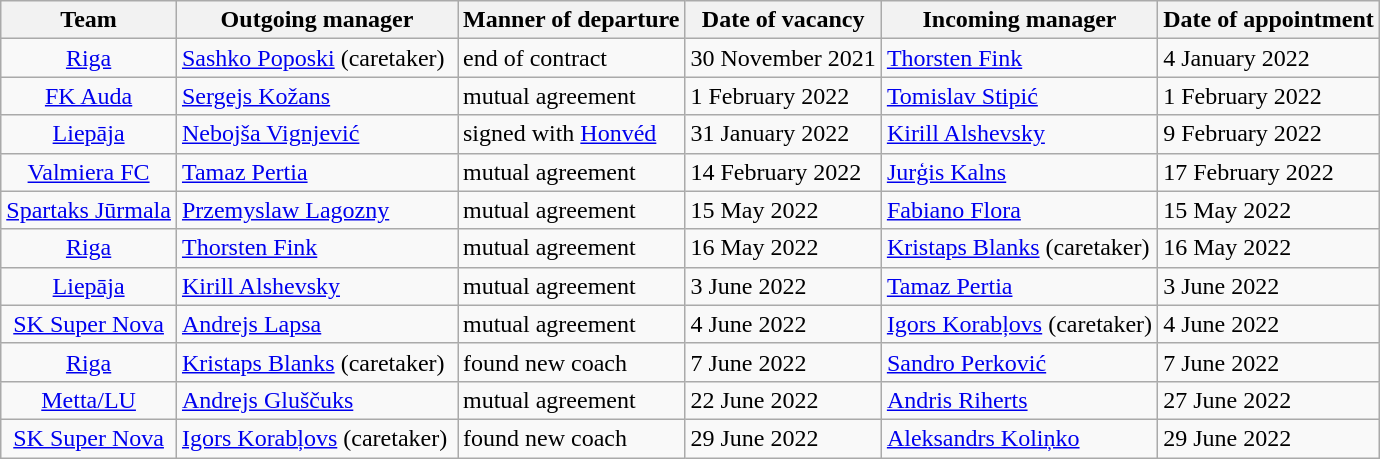<table class="wikitable sortable">
<tr>
<th>Team</th>
<th style="width:180px;">Outgoing manager</th>
<th>Manner of departure</th>
<th>Date of vacancy</th>
<th>Incoming manager</th>
<th>Date of appointment</th>
</tr>
<tr>
<td align="center"><a href='#'>Riga</a></td>
<td> <a href='#'>Sashko Poposki</a> (caretaker)</td>
<td>end of contract</td>
<td>30 November 2021</td>
<td> <a href='#'>Thorsten Fink</a></td>
<td>4 January 2022</td>
</tr>
<tr>
<td align="center"><a href='#'>FK Auda</a></td>
<td> <a href='#'>Sergejs Kožans</a></td>
<td>mutual agreement</td>
<td>1 February 2022</td>
<td> <a href='#'>Tomislav Stipić</a></td>
<td>1 February 2022</td>
</tr>
<tr>
<td align="center"><a href='#'>Liepāja</a></td>
<td> <a href='#'>Nebojša Vignjević</a></td>
<td>signed with  <a href='#'>Honvéd</a></td>
<td>31 January 2022</td>
<td> <a href='#'>Kirill Alshevsky</a></td>
<td>9 February 2022</td>
</tr>
<tr>
<td align="center"><a href='#'>Valmiera FC</a></td>
<td> <a href='#'>Tamaz Pertia</a></td>
<td>mutual agreement</td>
<td>14 February 2022</td>
<td> <a href='#'>Jurģis Kalns</a></td>
<td>17 February 2022</td>
</tr>
<tr>
<td align="center"><a href='#'>Spartaks Jūrmala</a></td>
<td> <a href='#'>Przemyslaw Lagozny</a></td>
<td>mutual agreement</td>
<td>15 May 2022</td>
<td> <a href='#'>Fabiano Flora</a></td>
<td>15 May 2022</td>
</tr>
<tr>
<td align="center"><a href='#'>Riga</a></td>
<td> <a href='#'>Thorsten Fink</a></td>
<td>mutual agreement</td>
<td>16 May 2022</td>
<td> <a href='#'>Kristaps Blanks</a> (caretaker)</td>
<td>16 May 2022</td>
</tr>
<tr>
<td align="center"><a href='#'>Liepāja</a></td>
<td> <a href='#'>Kirill Alshevsky</a></td>
<td>mutual agreement</td>
<td>3 June 2022</td>
<td> <a href='#'>Tamaz Pertia</a></td>
<td>3 June 2022</td>
</tr>
<tr>
<td align="center"><a href='#'>SK Super Nova</a></td>
<td> <a href='#'>Andrejs Lapsa</a></td>
<td>mutual agreement</td>
<td>4 June 2022</td>
<td> <a href='#'>Igors Korabļovs</a> (caretaker)</td>
<td>4 June 2022</td>
</tr>
<tr>
<td align="center"><a href='#'>Riga</a></td>
<td> <a href='#'>Kristaps Blanks</a> (caretaker)</td>
<td>found new coach</td>
<td>7 June 2022</td>
<td> <a href='#'>Sandro Perković</a></td>
<td>7 June 2022</td>
</tr>
<tr>
<td align="center"><a href='#'>Metta/LU</a></td>
<td> <a href='#'>Andrejs Gluščuks</a></td>
<td>mutual agreement</td>
<td>22 June 2022</td>
<td> <a href='#'>Andris Riherts</a></td>
<td>27 June 2022</td>
</tr>
<tr>
<td align="center"><a href='#'>SK Super Nova</a></td>
<td> <a href='#'>Igors Korabļovs</a> (caretaker)</td>
<td>found new coach</td>
<td>29 June 2022</td>
<td> <a href='#'>Aleksandrs Koliņko</a></td>
<td>29 June 2022</td>
</tr>
</table>
